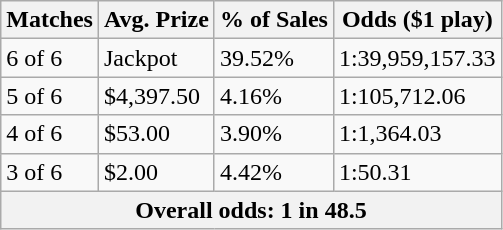<table class="wikitable">
<tr>
<th>Matches</th>
<th>Avg. Prize</th>
<th>% of Sales</th>
<th>Odds ($1 play)</th>
</tr>
<tr>
<td>6 of 6</td>
<td>Jackpot</td>
<td>39.52%</td>
<td>1:39,959,157.33</td>
</tr>
<tr>
<td>5 of 6</td>
<td>$4,397.50</td>
<td>4.16%</td>
<td>1:105,712.06</td>
</tr>
<tr>
<td>4 of 6</td>
<td>$53.00</td>
<td>3.90%</td>
<td>1:1,364.03</td>
</tr>
<tr>
<td>3 of 6</td>
<td>$2.00</td>
<td>4.42%</td>
<td>1:50.31</td>
</tr>
<tr>
<th colspan="4">Overall odds: 1 in 48.5</th>
</tr>
</table>
